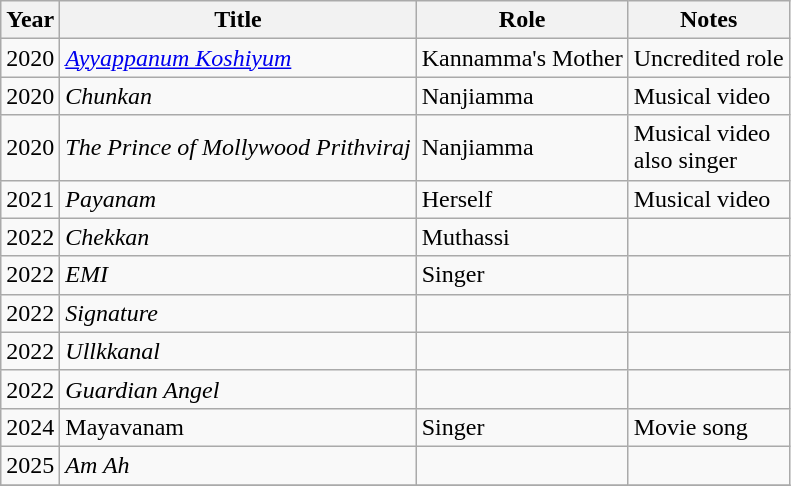<table class="wikitable sortable">
<tr>
<th>Year</th>
<th>Title</th>
<th>Role</th>
<th class="unsortable">Notes</th>
</tr>
<tr>
<td>2020</td>
<td><em><a href='#'>Ayyappanum Koshiyum</a></em></td>
<td>Kannamma's Mother</td>
<td>Uncredited role</td>
</tr>
<tr>
<td>2020</td>
<td><em>Chunkan</em></td>
<td>Nanjiamma</td>
<td>Musical video</td>
</tr>
<tr>
<td>2020</td>
<td><em>The Prince of Mollywood  Prithviraj</em></td>
<td>Nanjiamma</td>
<td>Musical video<br>also singer</td>
</tr>
<tr>
<td>2021</td>
<td><em>Payanam</em></td>
<td>Herself</td>
<td>Musical video</td>
</tr>
<tr>
<td>2022</td>
<td><em>Chekkan</em></td>
<td>Muthassi</td>
<td></td>
</tr>
<tr>
<td>2022</td>
<td><em>EMI</em></td>
<td>Singer</td>
<td></td>
</tr>
<tr>
<td>2022</td>
<td><em>Signature</em></td>
<td></td>
<td></td>
</tr>
<tr>
<td>2022</td>
<td><em>Ullkkanal</em></td>
<td></td>
<td></td>
</tr>
<tr>
<td>2022</td>
<td><em>Guardian Angel</em></td>
<td></td>
<td></td>
</tr>
<tr>
<td>2024</td>
<td>Mayavanam</td>
<td>Singer</td>
<td>Movie song</td>
</tr>
<tr>
<td>2025</td>
<td><em>Am Ah</em></td>
<td></td>
<td></td>
</tr>
<tr>
</tr>
</table>
